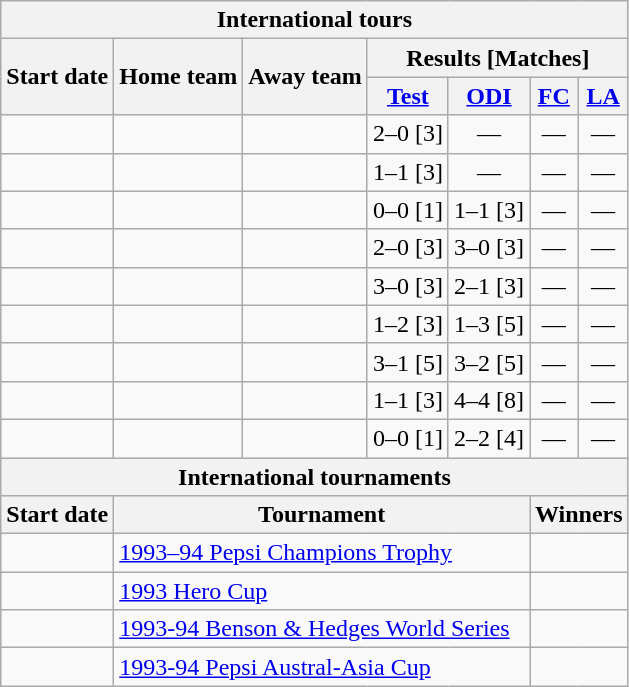<table class="wikitable">
<tr>
<th colspan="7">International tours</th>
</tr>
<tr>
<th rowspan="2">Start date</th>
<th rowspan="2">Home team</th>
<th rowspan="2">Away team</th>
<th colspan="4">Results [Matches]</th>
</tr>
<tr>
<th><a href='#'>Test</a></th>
<th><a href='#'>ODI</a></th>
<th><a href='#'>FC</a></th>
<th><a href='#'>LA</a></th>
</tr>
<tr>
<td><a href='#'></a></td>
<td></td>
<td></td>
<td>2–0 [3]</td>
<td ; style="text-align:center">—</td>
<td ; style="text-align:center">—</td>
<td ; style="text-align:center">—</td>
</tr>
<tr>
<td><a href='#'></a></td>
<td></td>
<td></td>
<td>1–1 [3]</td>
<td ; style="text-align:center">—</td>
<td ; style="text-align:center">—</td>
<td ; style="text-align:center">—</td>
</tr>
<tr>
<td><a href='#'></a></td>
<td></td>
<td></td>
<td>0–0 [1]</td>
<td>1–1 [3]</td>
<td ; style="text-align:center">—</td>
<td ; style="text-align:center">—</td>
</tr>
<tr>
<td><a href='#'></a></td>
<td></td>
<td></td>
<td>2–0 [3]</td>
<td>3–0 [3]</td>
<td ; style="text-align:center">—</td>
<td ; style="text-align:center">—</td>
</tr>
<tr>
<td><a href='#'></a></td>
<td></td>
<td></td>
<td>3–0 [3]</td>
<td>2–1 [3]</td>
<td ; style="text-align:center">—</td>
<td ; style="text-align:center">—</td>
</tr>
<tr>
<td><a href='#'></a></td>
<td></td>
<td></td>
<td>1–2 [3]</td>
<td>1–3 [5]</td>
<td ; style="text-align:center">—</td>
<td ; style="text-align:center">—</td>
</tr>
<tr>
<td><a href='#'></a></td>
<td></td>
<td></td>
<td>3–1 [5]</td>
<td>3–2 [5]</td>
<td ; style="text-align:center">—</td>
<td ; style="text-align:center">—</td>
</tr>
<tr>
<td><a href='#'></a></td>
<td></td>
<td></td>
<td>1–1 [3]</td>
<td>4–4 [8]</td>
<td ; style="text-align:center">—</td>
<td ; style="text-align:center">—</td>
</tr>
<tr>
<td><a href='#'></a></td>
<td></td>
<td></td>
<td>0–0 [1]</td>
<td>2–2 [4]</td>
<td ; style="text-align:center">—</td>
<td ; style="text-align:center">—</td>
</tr>
<tr>
<th colspan="7">International tournaments</th>
</tr>
<tr>
<th>Start date</th>
<th colspan="4">Tournament</th>
<th colspan="2">Winners</th>
</tr>
<tr>
<td><a href='#'></a></td>
<td colspan="4"> <a href='#'>1993–94 Pepsi Champions Trophy</a></td>
<td colspan="2"></td>
</tr>
<tr>
<td><a href='#'></a></td>
<td colspan="4"> <a href='#'>1993 Hero Cup</a></td>
<td colspan="2"></td>
</tr>
<tr>
<td><a href='#'></a></td>
<td colspan="4"> <a href='#'>1993-94 Benson & Hedges World Series</a></td>
<td colspan="2"></td>
</tr>
<tr>
<td><a href='#'></a></td>
<td colspan="4"> <a href='#'>1993-94 Pepsi Austral-Asia Cup</a></td>
<td colspan="2"></td>
</tr>
</table>
